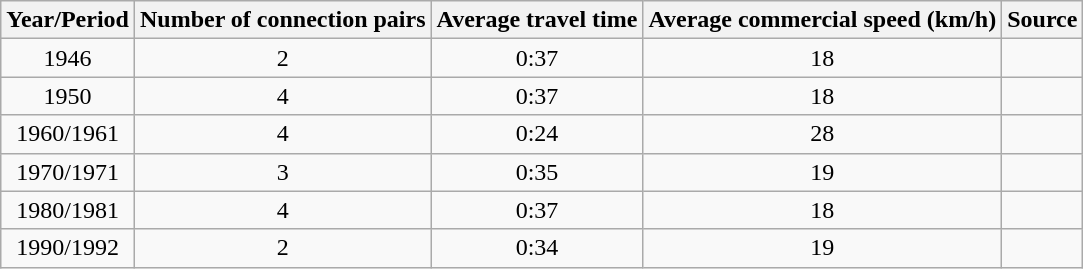<table class="wikitable" style="text-align:center">
<tr>
<th>Year/Period</th>
<th>Number of connection pairs</th>
<th>Average travel time</th>
<th>Average commercial speed (km/h)</th>
<th>Source</th>
</tr>
<tr>
<td>1946</td>
<td>2</td>
<td>0:37</td>
<td>18</td>
<td></td>
</tr>
<tr>
<td>1950</td>
<td>4</td>
<td>0:37</td>
<td>18</td>
<td></td>
</tr>
<tr>
<td>1960/1961</td>
<td>4</td>
<td>0:24</td>
<td>28</td>
<td></td>
</tr>
<tr>
<td>1970/1971</td>
<td>3</td>
<td>0:35</td>
<td>19</td>
<td></td>
</tr>
<tr>
<td>1980/1981</td>
<td>4</td>
<td>0:37</td>
<td>18</td>
<td></td>
</tr>
<tr>
<td>1990/1992</td>
<td>2</td>
<td>0:34</td>
<td>19</td>
<td></td>
</tr>
</table>
